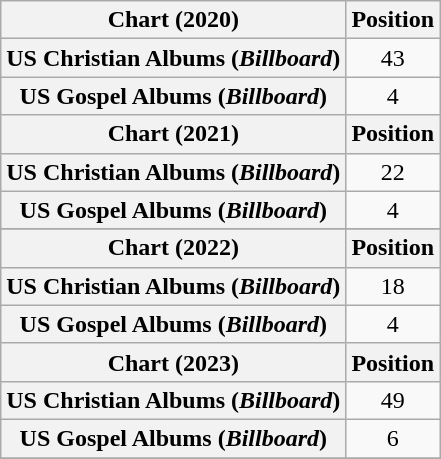<table class="wikitable plainrowheaders" style="text-align:center">
<tr>
<th scope="col">Chart (2020)</th>
<th scope="col">Position</th>
</tr>
<tr>
<th scope="row">US Christian Albums (<em>Billboard</em>)</th>
<td>43</td>
</tr>
<tr>
<th scope="row">US Gospel Albums (<em>Billboard</em>)</th>
<td>4</td>
</tr>
<tr>
<th scope="col">Chart (2021)</th>
<th scope="col">Position</th>
</tr>
<tr>
<th scope="row">US Christian Albums (<em>Billboard</em>)</th>
<td>22</td>
</tr>
<tr>
<th scope="row">US Gospel Albums (<em>Billboard</em>)</th>
<td>4</td>
</tr>
<tr>
</tr>
<tr>
<th scope="col">Chart (2022)</th>
<th scope="col">Position</th>
</tr>
<tr>
<th scope="row">US Christian Albums (<em>Billboard</em>)</th>
<td>18</td>
</tr>
<tr>
<th scope="row">US Gospel Albums (<em>Billboard</em>)</th>
<td>4</td>
</tr>
<tr>
<th scope="col">Chart (2023)</th>
<th scope="col">Position</th>
</tr>
<tr>
<th scope="row">US Christian Albums (<em>Billboard</em>)</th>
<td>49</td>
</tr>
<tr>
<th scope="row">US Gospel Albums (<em>Billboard</em>)</th>
<td>6</td>
</tr>
<tr>
</tr>
</table>
